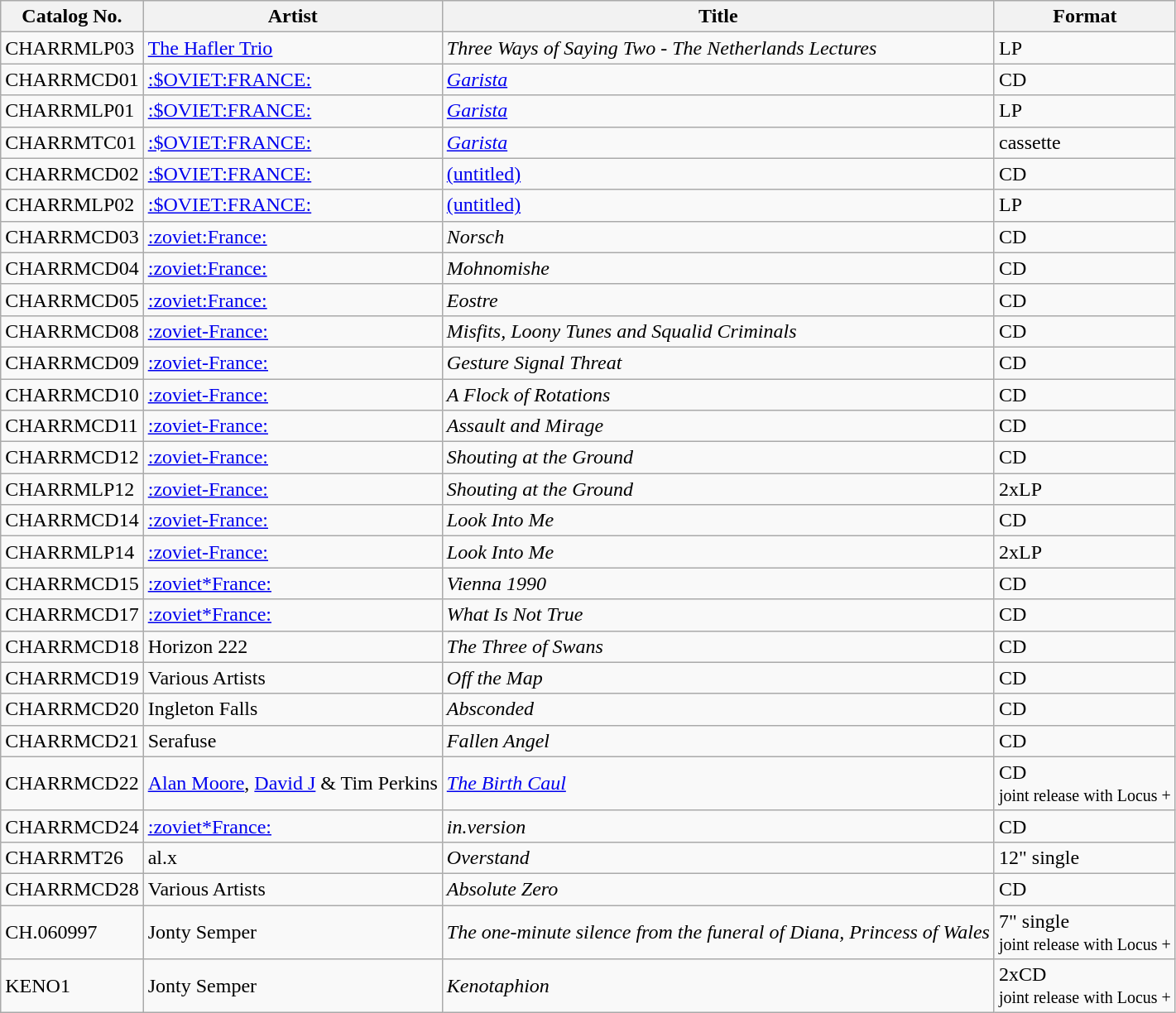<table class="wikitable">
<tr>
<th>Catalog No.</th>
<th>Artist</th>
<th>Title</th>
<th>Format</th>
</tr>
<tr>
<td>CHARRMLP03</td>
<td><a href='#'>The Hafler Trio</a></td>
<td><em>Three Ways of Saying Two - The Netherlands Lectures</em></td>
<td>LP</td>
</tr>
<tr>
<td>CHARRMCD01</td>
<td><a href='#'>:$OVIET:FRANCE:</a></td>
<td><em><a href='#'>Garista</a></em></td>
<td>CD</td>
</tr>
<tr>
<td>CHARRMLP01</td>
<td><a href='#'>:$OVIET:FRANCE:</a></td>
<td><em><a href='#'>Garista</a></em></td>
<td>LP</td>
</tr>
<tr>
<td>CHARRMTC01</td>
<td><a href='#'>:$OVIET:FRANCE:</a></td>
<td><em><a href='#'>Garista</a></em></td>
<td>cassette</td>
</tr>
<tr>
<td>CHARRMCD02</td>
<td><a href='#'>:$OVIET:FRANCE:</a></td>
<td><a href='#'>(untitled)</a></td>
<td>CD</td>
</tr>
<tr>
<td>CHARRMLP02</td>
<td><a href='#'>:$OVIET:FRANCE:</a></td>
<td><a href='#'>(untitled)</a></td>
<td>LP</td>
</tr>
<tr>
<td>CHARRMCD03</td>
<td><a href='#'>:zoviet:France:</a></td>
<td><em>Norsch</em></td>
<td>CD</td>
</tr>
<tr>
<td>CHARRMCD04</td>
<td><a href='#'>:zoviet:France:</a></td>
<td><em>Mohnomishe</em></td>
<td>CD</td>
</tr>
<tr>
<td>CHARRMCD05</td>
<td><a href='#'>:zoviet:France:</a></td>
<td><em>Eostre</em></td>
<td>CD</td>
</tr>
<tr>
<td>CHARRMCD08</td>
<td><a href='#'>:zoviet-France:</a></td>
<td><em>Misfits, Loony Tunes and Squalid Criminals</em></td>
<td>CD</td>
</tr>
<tr>
<td>CHARRMCD09</td>
<td><a href='#'>:zoviet-France:</a></td>
<td><em>Gesture Signal Threat</em></td>
<td>CD</td>
</tr>
<tr>
<td>CHARRMCD10</td>
<td><a href='#'>:zoviet-France:</a></td>
<td><em>A Flock of Rotations</em></td>
<td>CD</td>
</tr>
<tr>
<td>CHARRMCD11</td>
<td><a href='#'>:zoviet-France:</a></td>
<td><em>Assault and Mirage</em></td>
<td>CD</td>
</tr>
<tr>
<td>CHARRMCD12</td>
<td><a href='#'>:zoviet-France:</a></td>
<td><em>Shouting at the Ground</em></td>
<td>CD</td>
</tr>
<tr>
<td>CHARRMLP12</td>
<td><a href='#'>:zoviet-France:</a></td>
<td><em>Shouting at the Ground</em></td>
<td>2xLP</td>
</tr>
<tr>
<td>CHARRMCD14</td>
<td><a href='#'>:zoviet-France:</a></td>
<td><em>Look Into Me</em></td>
<td>CD</td>
</tr>
<tr>
<td>CHARRMLP14</td>
<td><a href='#'>:zoviet-France:</a></td>
<td><em>Look Into Me</em></td>
<td>2xLP</td>
</tr>
<tr>
<td>CHARRMCD15</td>
<td><a href='#'>:zoviet*France:</a></td>
<td><em>Vienna 1990</em></td>
<td>CD</td>
</tr>
<tr>
<td>CHARRMCD17</td>
<td><a href='#'>:zoviet*France:</a></td>
<td><em>What Is Not True</em></td>
<td>CD</td>
</tr>
<tr>
<td>CHARRMCD18</td>
<td>Horizon 222</td>
<td><em>The Three of Swans</em></td>
<td>CD</td>
</tr>
<tr>
<td>CHARRMCD19</td>
<td>Various Artists</td>
<td><em>Off the Map</em></td>
<td>CD</td>
</tr>
<tr>
<td>CHARRMCD20</td>
<td>Ingleton Falls</td>
<td><em>Absconded</em></td>
<td>CD</td>
</tr>
<tr>
<td>CHARRMCD21</td>
<td>Serafuse</td>
<td><em>Fallen Angel</em></td>
<td>CD</td>
</tr>
<tr>
<td>CHARRMCD22</td>
<td><a href='#'>Alan Moore</a>, <a href='#'>David J</a> & Tim Perkins</td>
<td><em><a href='#'>The Birth Caul</a></em></td>
<td>CD<br><small>joint release with Locus +</small></td>
</tr>
<tr>
<td>CHARRMCD24</td>
<td><a href='#'>:zoviet*France:</a></td>
<td><em>in.version</em></td>
<td>CD</td>
</tr>
<tr>
<td>CHARRMT26</td>
<td>al.x</td>
<td><em>Overstand</em></td>
<td>12" single</td>
</tr>
<tr>
<td>CHARRMCD28</td>
<td>Various Artists</td>
<td><em>Absolute Zero</em></td>
<td>CD</td>
</tr>
<tr>
<td>CH.060997</td>
<td>Jonty Semper</td>
<td><em>The one-minute silence from the funeral of Diana, Princess of Wales</em></td>
<td>7" single<br><small>joint release with Locus +</small></td>
</tr>
<tr>
<td>KENO1</td>
<td>Jonty Semper</td>
<td><em>Kenotaphion</em></td>
<td>2xCD<br><small>joint release with Locus +</small></td>
</tr>
</table>
